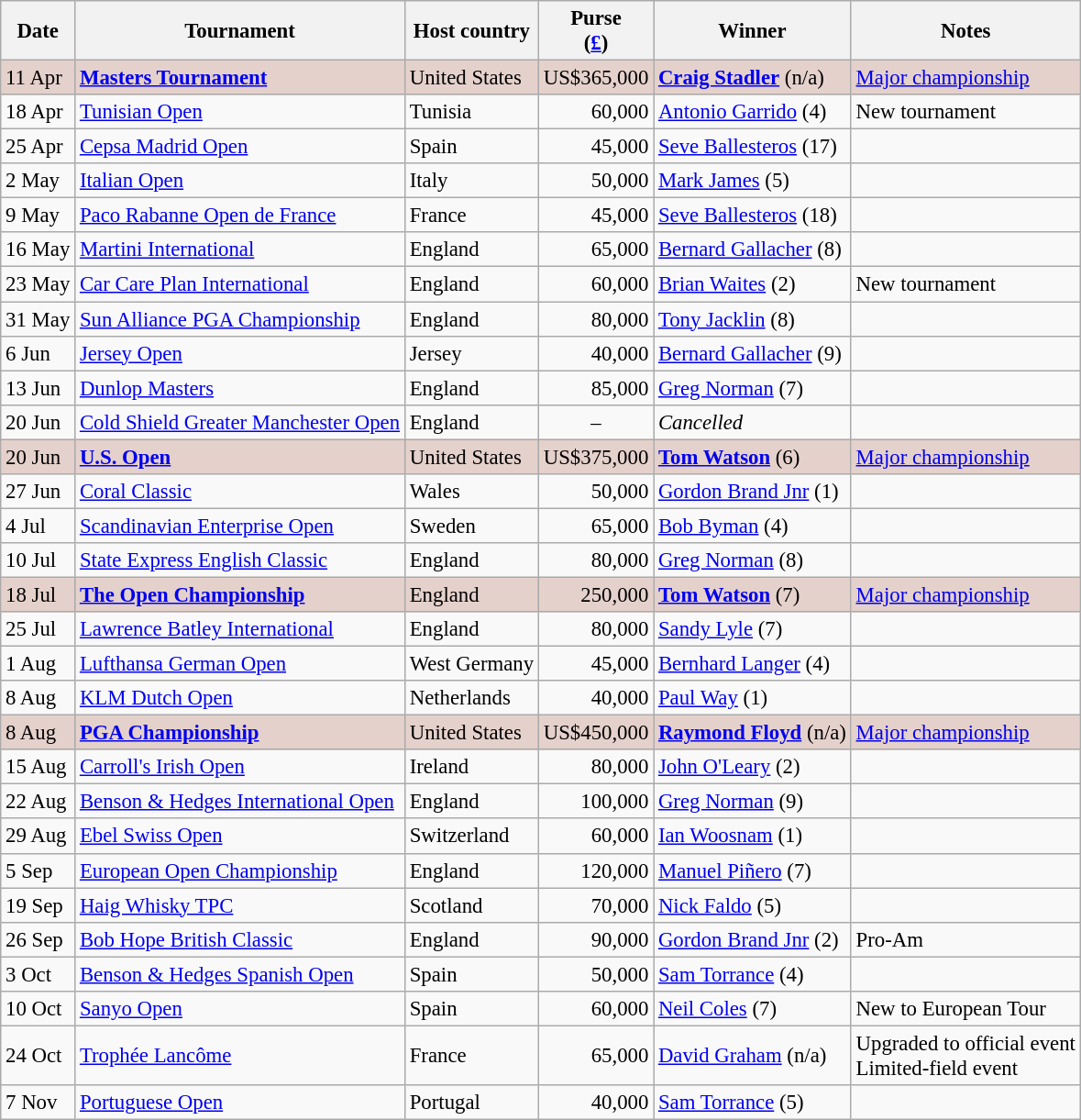<table class="wikitable" style="font-size:95%">
<tr>
<th>Date</th>
<th>Tournament</th>
<th>Host country</th>
<th>Purse<br>(<a href='#'>£</a>)</th>
<th>Winner</th>
<th>Notes</th>
</tr>
<tr style="background:#e5d1cb;">
<td>11 Apr</td>
<td><strong><a href='#'>Masters Tournament</a></strong></td>
<td>United States</td>
<td align=right>US$365,000</td>
<td> <strong><a href='#'>Craig Stadler</a></strong> (n/a)</td>
<td><a href='#'>Major championship</a></td>
</tr>
<tr>
<td>18 Apr</td>
<td><a href='#'>Tunisian Open</a></td>
<td>Tunisia</td>
<td align=right>60,000</td>
<td> <a href='#'>Antonio Garrido</a> (4)</td>
<td>New tournament</td>
</tr>
<tr>
<td>25 Apr</td>
<td><a href='#'>Cepsa Madrid Open</a></td>
<td>Spain</td>
<td align=right>45,000</td>
<td> <a href='#'>Seve Ballesteros</a> (17)</td>
<td></td>
</tr>
<tr>
<td>2 May</td>
<td><a href='#'>Italian Open</a></td>
<td>Italy</td>
<td align=right>50,000</td>
<td> <a href='#'>Mark James</a> (5)</td>
<td></td>
</tr>
<tr>
<td>9 May</td>
<td><a href='#'>Paco Rabanne Open de France</a></td>
<td>France</td>
<td align=right>45,000</td>
<td> <a href='#'>Seve Ballesteros</a> (18)</td>
<td></td>
</tr>
<tr>
<td>16 May</td>
<td><a href='#'>Martini International</a></td>
<td>England</td>
<td align=right>65,000</td>
<td> <a href='#'>Bernard Gallacher</a> (8)</td>
<td></td>
</tr>
<tr>
<td>23 May</td>
<td><a href='#'>Car Care Plan International</a></td>
<td>England</td>
<td align=right>60,000</td>
<td> <a href='#'>Brian Waites</a> (2)</td>
<td>New tournament</td>
</tr>
<tr>
<td>31 May</td>
<td><a href='#'>Sun Alliance PGA Championship</a></td>
<td>England</td>
<td align=right>80,000</td>
<td> <a href='#'>Tony Jacklin</a> (8)</td>
<td></td>
</tr>
<tr>
<td>6 Jun</td>
<td><a href='#'>Jersey Open</a></td>
<td>Jersey</td>
<td align=right>40,000</td>
<td> <a href='#'>Bernard Gallacher</a> (9)</td>
<td></td>
</tr>
<tr>
<td>13 Jun</td>
<td><a href='#'>Dunlop Masters</a></td>
<td>England</td>
<td align=right>85,000</td>
<td> <a href='#'>Greg Norman</a> (7)</td>
<td></td>
</tr>
<tr>
<td>20 Jun</td>
<td><a href='#'>Cold Shield Greater Manchester Open</a></td>
<td>England</td>
<td align=center>–</td>
<td><em>Cancelled</em></td>
<td></td>
</tr>
<tr style="background:#e5d1cb;">
<td>20 Jun</td>
<td><strong><a href='#'>U.S. Open</a></strong></td>
<td>United States</td>
<td align=right>US$375,000</td>
<td> <strong><a href='#'>Tom Watson</a></strong> (6)</td>
<td><a href='#'>Major championship</a></td>
</tr>
<tr>
<td>27 Jun</td>
<td><a href='#'>Coral Classic</a></td>
<td>Wales</td>
<td align=right>50,000</td>
<td> <a href='#'>Gordon Brand Jnr</a> (1)</td>
<td></td>
</tr>
<tr>
<td>4 Jul</td>
<td><a href='#'>Scandinavian Enterprise Open</a></td>
<td>Sweden</td>
<td align=right>65,000</td>
<td> <a href='#'>Bob Byman</a> (4)</td>
<td></td>
</tr>
<tr>
<td>10 Jul</td>
<td><a href='#'>State Express English Classic</a></td>
<td>England</td>
<td align=right>80,000</td>
<td> <a href='#'>Greg Norman</a> (8)</td>
<td></td>
</tr>
<tr style="background:#e5d1cb;">
<td>18 Jul</td>
<td><strong><a href='#'>The Open Championship</a></strong></td>
<td>England</td>
<td align=right>250,000</td>
<td> <strong><a href='#'>Tom Watson</a></strong> (7)</td>
<td><a href='#'>Major championship</a></td>
</tr>
<tr>
<td>25 Jul</td>
<td><a href='#'>Lawrence Batley International</a></td>
<td>England</td>
<td align=right>80,000</td>
<td> <a href='#'>Sandy Lyle</a> (7)</td>
<td></td>
</tr>
<tr>
<td>1 Aug</td>
<td><a href='#'>Lufthansa German Open</a></td>
<td>West Germany</td>
<td align=right>45,000</td>
<td> <a href='#'>Bernhard Langer</a> (4)</td>
<td></td>
</tr>
<tr>
<td>8 Aug</td>
<td><a href='#'>KLM Dutch Open</a></td>
<td>Netherlands</td>
<td align=right>40,000</td>
<td> <a href='#'>Paul Way</a> (1)</td>
<td></td>
</tr>
<tr style="background:#e5d1cb;">
<td>8 Aug</td>
<td><strong><a href='#'>PGA Championship</a></strong></td>
<td>United States</td>
<td align=right>US$450,000</td>
<td> <strong><a href='#'>Raymond Floyd</a></strong> (n/a)</td>
<td><a href='#'>Major championship</a></td>
</tr>
<tr>
<td>15 Aug</td>
<td><a href='#'>Carroll's Irish Open</a></td>
<td>Ireland</td>
<td align=right>80,000</td>
<td> <a href='#'>John O'Leary</a> (2)</td>
<td></td>
</tr>
<tr>
<td>22 Aug</td>
<td><a href='#'>Benson & Hedges International Open</a></td>
<td>England</td>
<td align=right>100,000</td>
<td> <a href='#'>Greg Norman</a> (9)</td>
<td></td>
</tr>
<tr>
<td>29 Aug</td>
<td><a href='#'>Ebel Swiss Open</a></td>
<td>Switzerland</td>
<td align=right>60,000</td>
<td> <a href='#'>Ian Woosnam</a> (1)</td>
<td></td>
</tr>
<tr>
<td>5 Sep</td>
<td><a href='#'>European Open Championship</a></td>
<td>England</td>
<td align=right>120,000</td>
<td> <a href='#'>Manuel Piñero</a> (7)</td>
<td></td>
</tr>
<tr>
<td>19 Sep</td>
<td><a href='#'>Haig Whisky TPC</a></td>
<td>Scotland</td>
<td align=right>70,000</td>
<td> <a href='#'>Nick Faldo</a> (5)</td>
<td></td>
</tr>
<tr>
<td>26 Sep</td>
<td><a href='#'>Bob Hope British Classic</a></td>
<td>England</td>
<td align=right>90,000</td>
<td> <a href='#'>Gordon Brand Jnr</a> (2)</td>
<td>Pro-Am</td>
</tr>
<tr>
<td>3 Oct</td>
<td><a href='#'>Benson & Hedges Spanish Open</a></td>
<td>Spain</td>
<td align=right>50,000</td>
<td> <a href='#'>Sam Torrance</a> (4)</td>
<td></td>
</tr>
<tr>
<td>10 Oct</td>
<td><a href='#'>Sanyo Open</a></td>
<td>Spain</td>
<td align=right>60,000</td>
<td> <a href='#'>Neil Coles</a> (7)</td>
<td>New to European Tour</td>
</tr>
<tr>
<td>24 Oct</td>
<td><a href='#'>Trophée Lancôme</a></td>
<td>France</td>
<td align=right>65,000</td>
<td> <a href='#'>David Graham</a> (n/a)</td>
<td>Upgraded to official event<br>Limited-field event</td>
</tr>
<tr>
<td>7 Nov</td>
<td><a href='#'>Portuguese Open</a></td>
<td>Portugal</td>
<td align=right>40,000</td>
<td> <a href='#'>Sam Torrance</a> (5)</td>
<td></td>
</tr>
</table>
